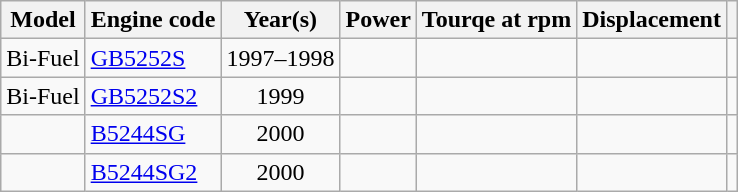<table class="wikitable collapsible sortable">
<tr>
<th>Model</th>
<th>Engine code</th>
<th>Year(s)</th>
<th>Power</th>
<th>Tourqe at rpm</th>
<th>Displacement</th>
<th></th>
</tr>
<tr>
<td>Bi-Fuel</td>
<td><a href='#'>GB5252S</a></td>
<td>1997–1998</td>
<td></td>
<td></td>
<td></td>
<td></td>
</tr>
<tr>
<td>Bi-Fuel</td>
<td><a href='#'>GB5252S2</a></td>
<td style=text-align:center>1999</td>
<td></td>
<td></td>
<td></td>
<td></td>
</tr>
<tr>
<td></td>
<td><a href='#'>B5244SG</a></td>
<td style=text-align:center>2000</td>
<td></td>
<td></td>
<td></td>
<td></td>
</tr>
<tr>
<td></td>
<td><a href='#'>B5244SG2</a></td>
<td style=text-align:center>2000</td>
<td></td>
<td></td>
<td></td>
<td></td>
</tr>
</table>
